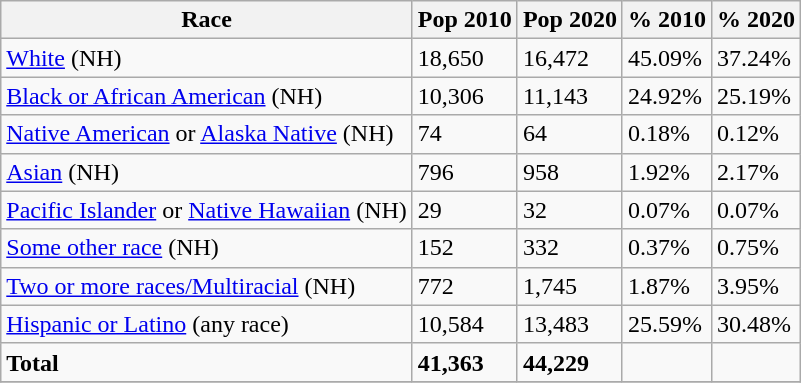<table class="wikitable">
<tr>
<th>Race</th>
<th>Pop 2010</th>
<th>Pop 2020</th>
<th>% 2010</th>
<th>% 2020</th>
</tr>
<tr>
<td><a href='#'>White</a> (NH)</td>
<td>18,650</td>
<td>16,472</td>
<td>45.09%</td>
<td>37.24%</td>
</tr>
<tr>
<td><a href='#'>Black or African American</a> (NH)</td>
<td>10,306</td>
<td>11,143</td>
<td>24.92%</td>
<td>25.19%</td>
</tr>
<tr>
<td><a href='#'>Native American</a> or <a href='#'>Alaska Native</a> (NH)</td>
<td>74</td>
<td>64</td>
<td>0.18%</td>
<td>0.12%</td>
</tr>
<tr>
<td><a href='#'>Asian</a> (NH)</td>
<td>796</td>
<td>958</td>
<td>1.92%</td>
<td>2.17%</td>
</tr>
<tr>
<td><a href='#'>Pacific Islander</a> or <a href='#'>Native Hawaiian</a> (NH)</td>
<td>29</td>
<td>32</td>
<td>0.07%</td>
<td>0.07%</td>
</tr>
<tr>
<td><a href='#'>Some other race</a> (NH)</td>
<td>152</td>
<td>332</td>
<td>0.37%</td>
<td>0.75%</td>
</tr>
<tr>
<td><a href='#'>Two or more races/Multiracial</a> (NH)</td>
<td>772</td>
<td>1,745</td>
<td>1.87%</td>
<td>3.95%</td>
</tr>
<tr>
<td><a href='#'>Hispanic or Latino</a> (any race)</td>
<td>10,584</td>
<td>13,483</td>
<td>25.59%</td>
<td>30.48%</td>
</tr>
<tr>
<td><strong>Total</strong></td>
<td><strong>41,363</strong></td>
<td><strong>44,229</strong></td>
<td></td>
<td></td>
</tr>
<tr>
</tr>
</table>
